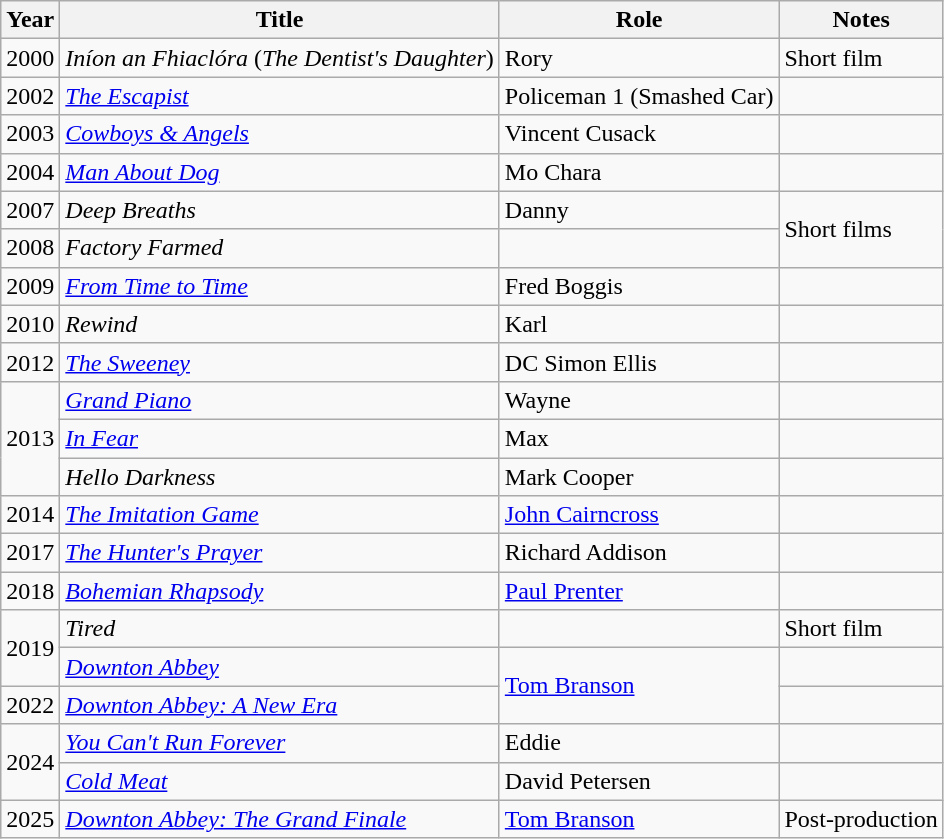<table class="wikitable">
<tr>
<th>Year</th>
<th>Title</th>
<th>Role</th>
<th>Notes</th>
</tr>
<tr>
<td>2000</td>
<td><em>Iníon an Fhiaclóra</em> (<em>The Dentist's Daughter</em>)</td>
<td>Rory</td>
<td>Short film</td>
</tr>
<tr>
<td>2002</td>
<td><em><a href='#'>The Escapist</a></em></td>
<td>Policeman 1 (Smashed Car)</td>
<td></td>
</tr>
<tr>
<td>2003</td>
<td><em><a href='#'>Cowboys & Angels</a></em></td>
<td>Vincent Cusack</td>
<td></td>
</tr>
<tr>
<td>2004</td>
<td><em><a href='#'>Man About Dog</a></em></td>
<td>Mo Chara</td>
<td></td>
</tr>
<tr>
<td>2007</td>
<td><em>Deep Breaths</em></td>
<td>Danny</td>
<td rowspan="2">Short films</td>
</tr>
<tr>
<td>2008</td>
<td><em>Factory Farmed</em></td>
<td></td>
</tr>
<tr>
<td>2009</td>
<td><em><a href='#'>From Time to Time</a></em></td>
<td>Fred Boggis</td>
<td></td>
</tr>
<tr>
<td>2010</td>
<td><em>Rewind</em></td>
<td>Karl</td>
<td></td>
</tr>
<tr>
<td>2012</td>
<td><em><a href='#'>The Sweeney</a></em></td>
<td>DC Simon Ellis</td>
<td></td>
</tr>
<tr>
<td rowspan="3">2013</td>
<td><em><a href='#'>Grand Piano</a></em></td>
<td>Wayne</td>
<td></td>
</tr>
<tr>
<td><em><a href='#'>In Fear</a></em></td>
<td>Max</td>
<td></td>
</tr>
<tr>
<td><em>Hello Darkness</em></td>
<td>Mark Cooper</td>
<td></td>
</tr>
<tr>
<td>2014</td>
<td><em><a href='#'>The Imitation Game</a></em></td>
<td><a href='#'>John Cairncross</a></td>
<td></td>
</tr>
<tr>
<td>2017</td>
<td><em><a href='#'>The Hunter's Prayer</a></em></td>
<td>Richard Addison</td>
<td></td>
</tr>
<tr>
<td>2018</td>
<td><em><a href='#'>Bohemian Rhapsody</a></em></td>
<td><a href='#'>Paul Prenter</a></td>
<td></td>
</tr>
<tr>
<td rowspan="2">2019</td>
<td><em>Tired</em></td>
<td></td>
<td>Short film</td>
</tr>
<tr>
<td><em><a href='#'>Downton Abbey</a></em></td>
<td rowspan="2"><a href='#'>Tom Branson</a></td>
<td></td>
</tr>
<tr>
<td>2022</td>
<td><em><a href='#'>Downton Abbey: A New Era</a></em></td>
<td></td>
</tr>
<tr>
<td rowspan="2">2024</td>
<td><em><a href='#'>You Can't Run Forever</a></em></td>
<td>Eddie</td>
<td></td>
</tr>
<tr>
<td><em><a href='#'>Cold Meat</a></em></td>
<td>David Petersen</td>
</tr>
<tr>
<td>2025</td>
<td><em><a href='#'>Downton Abbey: The Grand Finale</a></em></td>
<td><a href='#'>Tom Branson</a></td>
<td>Post-production</td>
</tr>
</table>
